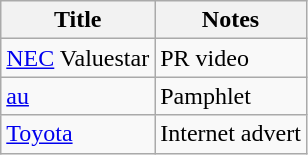<table class="wikitable">
<tr>
<th>Title</th>
<th>Notes</th>
</tr>
<tr>
<td><a href='#'>NEC</a> Valuestar</td>
<td>PR video</td>
</tr>
<tr>
<td><a href='#'>au</a></td>
<td>Pamphlet</td>
</tr>
<tr>
<td><a href='#'>Toyota</a></td>
<td>Internet advert</td>
</tr>
</table>
